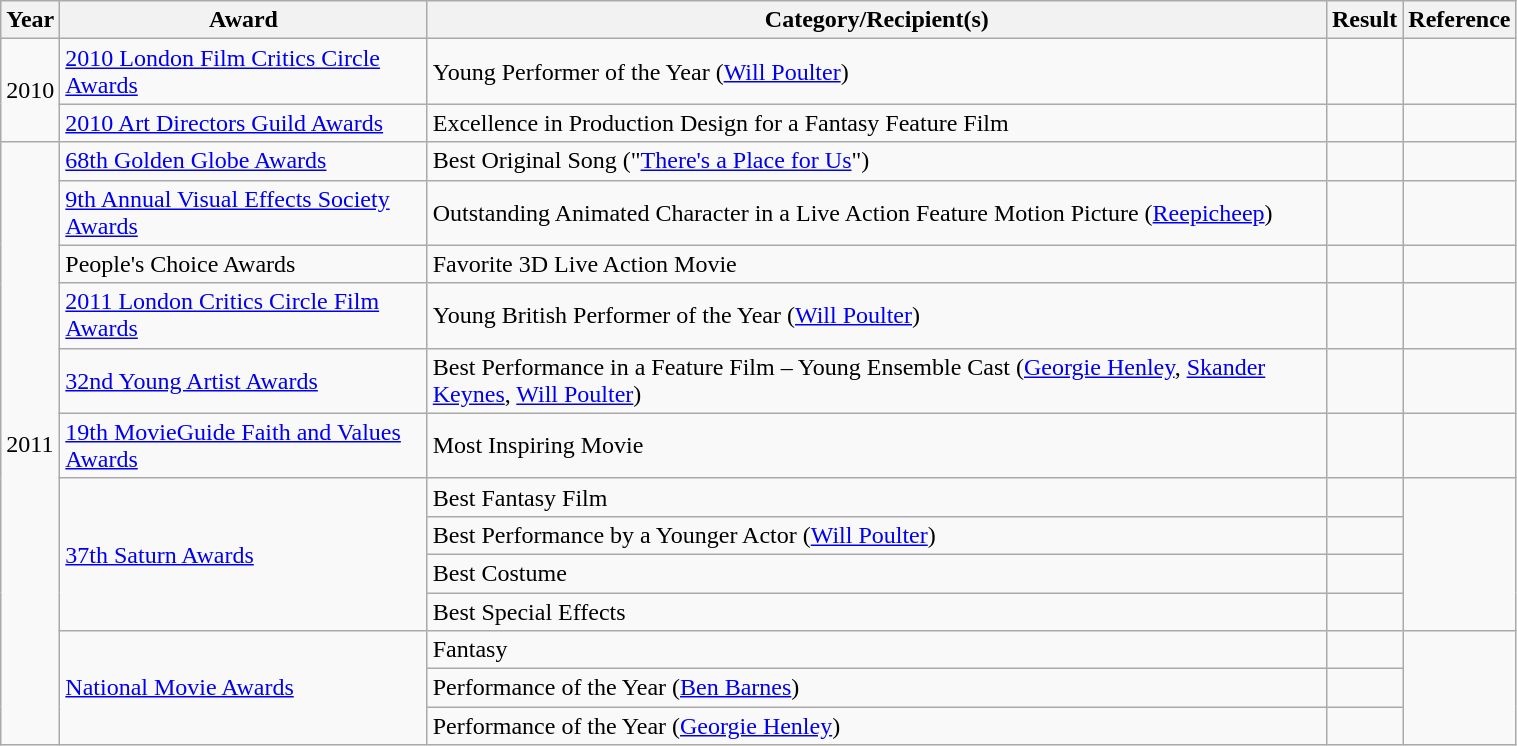<table class="wikitable" style="width:80%;">
<tr>
<th>Year</th>
<th>Award</th>
<th>Category/Recipient(s)</th>
<th>Result</th>
<th>Reference</th>
</tr>
<tr>
<td rowspan="2">2010</td>
<td><a href='#'>2010 London Film Critics Circle Awards</a></td>
<td>Young Performer of the Year (<a href='#'>Will Poulter</a>)</td>
<td></td>
<td></td>
</tr>
<tr>
<td><a href='#'>2010 Art Directors Guild Awards</a></td>
<td>Excellence in Production Design for a Fantasy Feature Film</td>
<td></td>
<td></td>
</tr>
<tr>
<td rowspan="13">2011</td>
<td><a href='#'>68th Golden Globe Awards</a></td>
<td>Best Original Song ("<a href='#'>There's a Place for Us</a>")</td>
<td></td>
<td></td>
</tr>
<tr>
<td><a href='#'>9th Annual Visual Effects Society Awards</a></td>
<td>Outstanding Animated Character in a Live Action Feature Motion Picture (<a href='#'>Reepicheep</a>)</td>
<td></td>
<td></td>
</tr>
<tr>
<td>People's Choice Awards</td>
<td>Favorite 3D Live Action Movie</td>
<td></td>
<td></td>
</tr>
<tr>
<td><a href='#'>2011 London Critics Circle Film Awards</a></td>
<td>Young British Performer of the Year (<a href='#'>Will Poulter</a>)</td>
<td></td>
<td></td>
</tr>
<tr>
<td><a href='#'>32nd Young Artist Awards</a></td>
<td>Best Performance in a Feature Film – Young Ensemble Cast (<a href='#'>Georgie Henley</a>, <a href='#'>Skander Keynes</a>, <a href='#'>Will Poulter</a>)</td>
<td></td>
<td></td>
</tr>
<tr>
<td><a href='#'>19th MovieGuide Faith and Values Awards</a></td>
<td>Most Inspiring Movie</td>
<td></td>
<td></td>
</tr>
<tr>
<td rowspan="4"><a href='#'>37th Saturn Awards</a></td>
<td>Best Fantasy Film</td>
<td></td>
<td rowspan="4" style="text-align:center;"></td>
</tr>
<tr>
<td>Best Performance by a Younger Actor (<a href='#'>Will Poulter</a>)</td>
<td></td>
</tr>
<tr>
<td>Best Costume</td>
<td></td>
</tr>
<tr>
<td>Best Special Effects</td>
<td></td>
</tr>
<tr>
<td rowspan="3"><a href='#'>National Movie Awards</a></td>
<td>Fantasy</td>
<td></td>
<td rowspan="3" style="text-align:center;"></td>
</tr>
<tr>
<td>Performance of the Year (<a href='#'>Ben Barnes</a>)</td>
<td></td>
</tr>
<tr>
<td>Performance of the Year (<a href='#'>Georgie Henley</a>)</td>
<td></td>
</tr>
</table>
